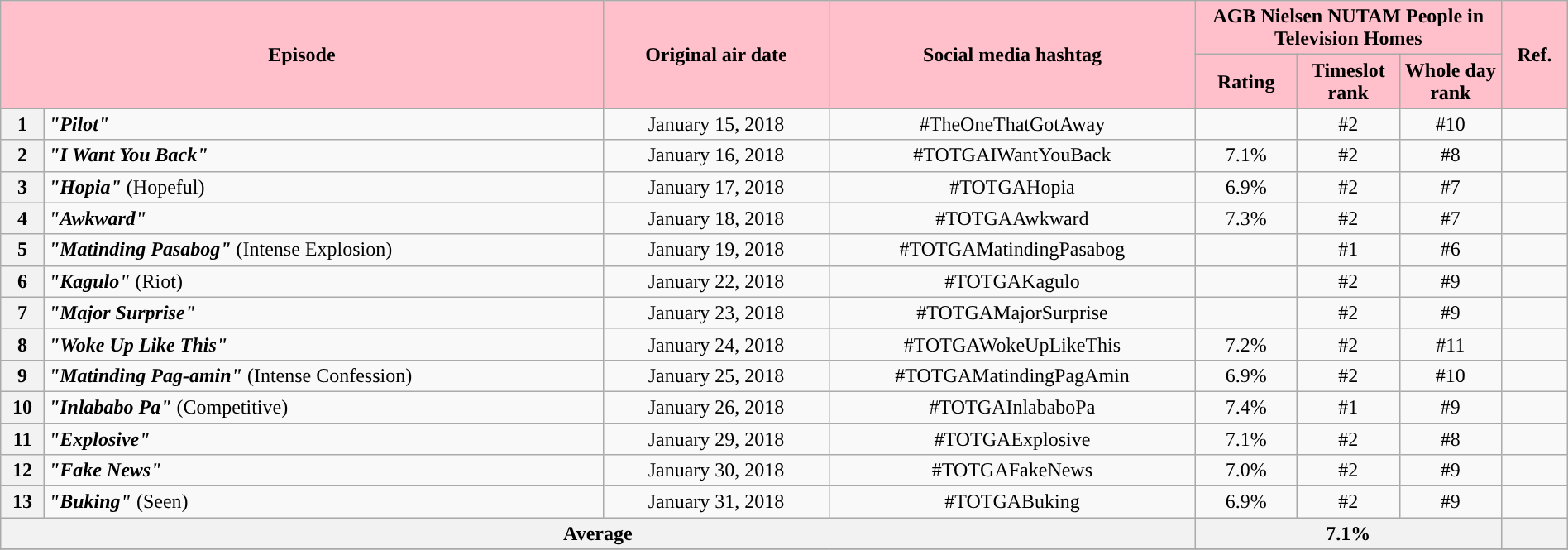<table class="wikitable" style="text-align:center; font-size:100%; line-height:18px;" width="100%">
<tr>
<th style="background-color:#FFC0CB; color:#000000;" colspan="2" rowspan="2">Episode</th>
<th style="background-color:#FFC0CB; color:black" rowspan="2">Original air date</th>
<th style="background-color:#FFC0CB; color:black" rowspan="2">Social media hashtag</th>
<th style="background-color:#FFC0CB; color:#000000;" colspan="3">AGB Nielsen NUTAM People in Television Homes</th>
<th style="background-color:#FFC0CB; color:#000000;" rowspan="2">Ref.</th>
</tr>
<tr>
<th style="background-color:#FFC0CB; width:75px; color:#000000;">Rating</th>
<th style="background-color:#FFC0CB; width:75px; color:#000000;">Timeslot<br>rank</th>
<th style="background-color:#FFC0CB; width:75px; color:#000000;">Whole day<br>rank</th>
</tr>
<tr>
<th>1</th>
<td style="text-align: left;"><strong><em>"Pilot"</em></strong></td>
<td>January 15, 2018</td>
<td>#TheOneThatGotAway</td>
<td></td>
<td>#2</td>
<td>#10</td>
<td></td>
</tr>
<tr>
<th>2</th>
<td style="text-align: left;"><strong><em>"I Want You Back"</em></strong></td>
<td>January 16, 2018</td>
<td>#TOTGAIWantYouBack</td>
<td>7.1%</td>
<td>#2</td>
<td>#8</td>
<td></td>
</tr>
<tr>
<th>3</th>
<td style="text-align: left;"><strong><em>"Hopia"</em></strong> (Hopeful)</td>
<td>January 17, 2018</td>
<td>#TOTGAHopia</td>
<td>6.9%</td>
<td>#2</td>
<td>#7</td>
<td></td>
</tr>
<tr>
<th>4</th>
<td style="text-align: left;"><strong><em>"Awkward"</em></strong></td>
<td>January 18, 2018</td>
<td>#TOTGAAwkward</td>
<td>7.3%</td>
<td>#2</td>
<td>#7</td>
<td></td>
</tr>
<tr>
<th>5</th>
<td style="text-align: left;"><strong><em>"Matinding Pasabog"</em></strong> (Intense Explosion)</td>
<td>January 19, 2018</td>
<td>#TOTGAMatindingPasabog</td>
<td></td>
<td>#1</td>
<td>#6</td>
<td></td>
</tr>
<tr>
<th>6</th>
<td style="text-align: left;"><strong><em>"Kagulo"</em></strong> (Riot)</td>
<td>January 22, 2018</td>
<td>#TOTGAKagulo</td>
<td></td>
<td>#2</td>
<td>#9</td>
<td></td>
</tr>
<tr>
<th>7</th>
<td style="text-align: left;"><strong><em>"Major Surprise"</em></strong></td>
<td>January 23, 2018</td>
<td>#TOTGAMajorSurprise</td>
<td></td>
<td>#2</td>
<td>#9</td>
<td></td>
</tr>
<tr>
<th>8</th>
<td style="text-align: left;"><strong><em>"Woke Up Like This"</em></strong></td>
<td>January 24, 2018</td>
<td>#TOTGAWokeUpLikeThis</td>
<td>7.2%</td>
<td>#2</td>
<td>#11</td>
<td></td>
</tr>
<tr>
<th>9</th>
<td style="text-align: left;"><strong><em>"Matinding Pag-amin"</em></strong> (Intense Confession)</td>
<td>January 25, 2018</td>
<td>#TOTGAMatindingPagAmin</td>
<td>6.9%</td>
<td>#2</td>
<td>#10</td>
<td></td>
</tr>
<tr>
<th>10</th>
<td style="text-align: left;"><strong><em>"Inlababo Pa"</em></strong> (Competitive)</td>
<td>January 26, 2018</td>
<td>#TOTGAInlababoPa</td>
<td>7.4%</td>
<td>#1</td>
<td>#9</td>
<td></td>
</tr>
<tr>
<th>11</th>
<td style="text-align: left;"><strong><em>"Explosive"</em></strong></td>
<td>January 29, 2018</td>
<td>#TOTGAExplosive</td>
<td>7.1%</td>
<td>#2</td>
<td>#8</td>
<td></td>
</tr>
<tr>
<th>12</th>
<td style="text-align: left;"><strong><em>"Fake News"</em></strong></td>
<td>January 30, 2018</td>
<td>#TOTGAFakeNews</td>
<td>7.0%</td>
<td>#2</td>
<td>#9</td>
<td></td>
</tr>
<tr>
<th>13</th>
<td style="text-align: left;"><strong><em>"Buking"</em></strong> (Seen)</td>
<td>January 31, 2018</td>
<td>#TOTGABuking</td>
<td>6.9%</td>
<td>#2</td>
<td>#9</td>
<td></td>
</tr>
<tr>
<th colspan="4">Average</th>
<th colspan="3">7.1%</th>
<th></th>
</tr>
<tr>
</tr>
</table>
